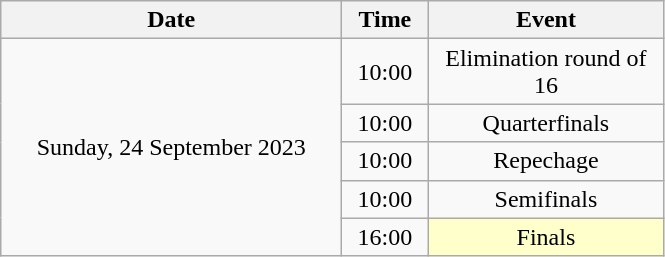<table class = "wikitable" style="text-align:center;">
<tr>
<th width=220>Date</th>
<th width=50>Time</th>
<th width=150>Event</th>
</tr>
<tr>
<td rowspan=5>Sunday, 24 September 2023</td>
<td>10:00</td>
<td>Elimination round of 16</td>
</tr>
<tr>
<td>10:00</td>
<td>Quarterfinals</td>
</tr>
<tr>
<td>10:00</td>
<td>Repechage</td>
</tr>
<tr>
<td>10:00</td>
<td>Semifinals</td>
</tr>
<tr>
<td>16:00</td>
<td bgcolor=ffffcc>Finals</td>
</tr>
</table>
